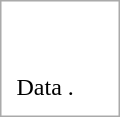<table style="border:solid 1px #aaa;" cellpadding="10" cellspacing="0">
<tr>
<td><br></td>
<td></td>
</tr>
<tr>
<td>Data .</td>
<td></td>
</tr>
</table>
